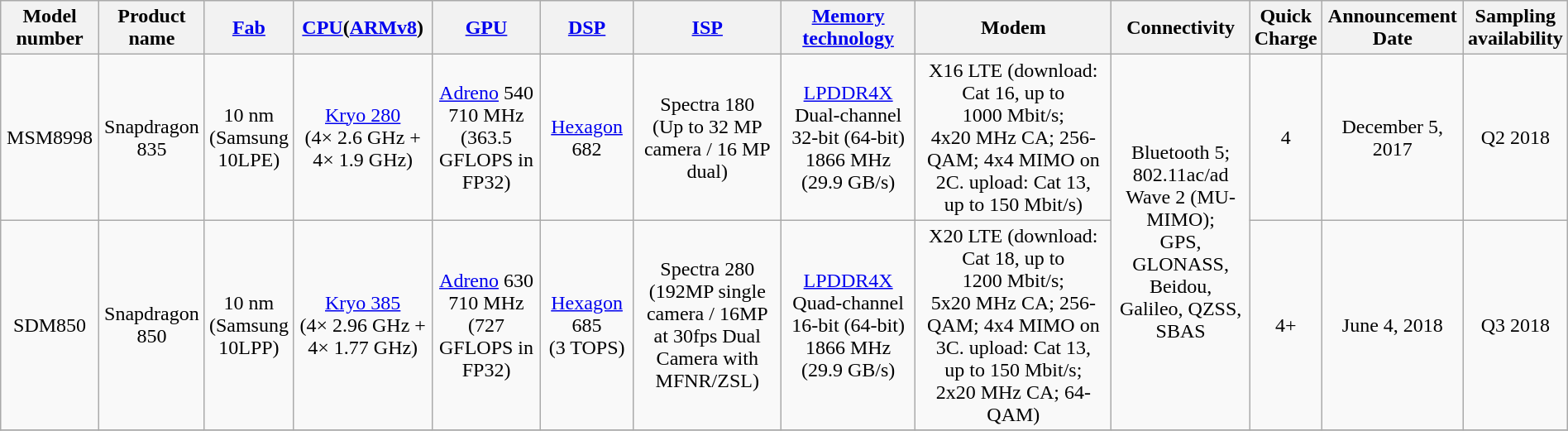<table class="wikitable" style="width:100%; text-align:center">
<tr>
<th>Model number</th>
<th>Product name</th>
<th><a href='#'>Fab</a></th>
<th><a href='#'>CPU</a>(<a href='#'>ARMv8</a>)</th>
<th><a href='#'>GPU</a></th>
<th><a href='#'>DSP</a></th>
<th><a href='#'>ISP</a></th>
<th><a href='#'>Memory<br>technology</a></th>
<th>Modem</th>
<th>Connectivity</th>
<th>Quick<br>Charge</th>
<th>Announcement Date</th>
<th>Sampling<br>availability</th>
</tr>
<tr>
<td>MSM8998</td>
<td>Snapdragon <br>835</td>
<td>10 nm<br>(Samsung <br>10LPE)</td>
<td><a href='#'>Kryo 280</a><br>(4× 2.6 GHz + 4× 1.9 GHz)</td>
<td><a href='#'>Adreno</a> 540 710 MHz (363.5 GFLOPS in FP32)</td>
<td><a href='#'>Hexagon</a> 682</td>
<td>Spectra 180 <br>(Up to 32 MP camera / 16 MP dual)</td>
<td><a href='#'>LPDDR4X</a> Dual-channel 32-bit (64-bit) 1866 MHz (29.9 GB/s)</td>
<td>X16 LTE (download: Cat 16, up to 1000 Mbit/s; 4x20 MHz CA; 256-QAM; 4x4 MIMO on 2C. upload: Cat 13, up to 150 Mbit/s)</td>
<td rowspan="2">Bluetooth 5; <br>802.11ac/ad <br>Wave 2 (MU-MIMO); <br>GPS, GLONASS, Beidou, Galileo, QZSS, SBAS</td>
<td>4</td>
<td>December 5, 2017</td>
<td>Q2 2018</td>
</tr>
<tr>
<td>SDM850</td>
<td>Snapdragon <br>850</td>
<td>10 nm<br>(Samsung <br>10LPP)</td>
<td><a href='#'>Kryo 385</a><br>(4×  2.96 GHz + 4×  1.77 GHz)</td>
<td><a href='#'>Adreno</a> 630 710 MHz (727 GFLOPS in FP32)</td>
<td><a href='#'>Hexagon</a> 685 (3 TOPS)</td>
<td>Spectra 280 <br>(192MP single camera / 16MP at 30fps Dual Camera with MFNR/ZSL)</td>
<td><a href='#'>LPDDR4X</a> Quad-channel 16-bit (64-bit) 1866 MHz (29.9 GB/s)</td>
<td>X20 LTE (download: Cat 18, up to 1200 Mbit/s; 5x20 MHz CA; 256-QAM; 4x4 MIMO on 3C. upload: Cat 13, up to 150 Mbit/s; 2x20 MHz CA; 64-QAM)</td>
<td>4+</td>
<td>June 4, 2018</td>
<td>Q3 2018</td>
</tr>
<tr>
</tr>
</table>
